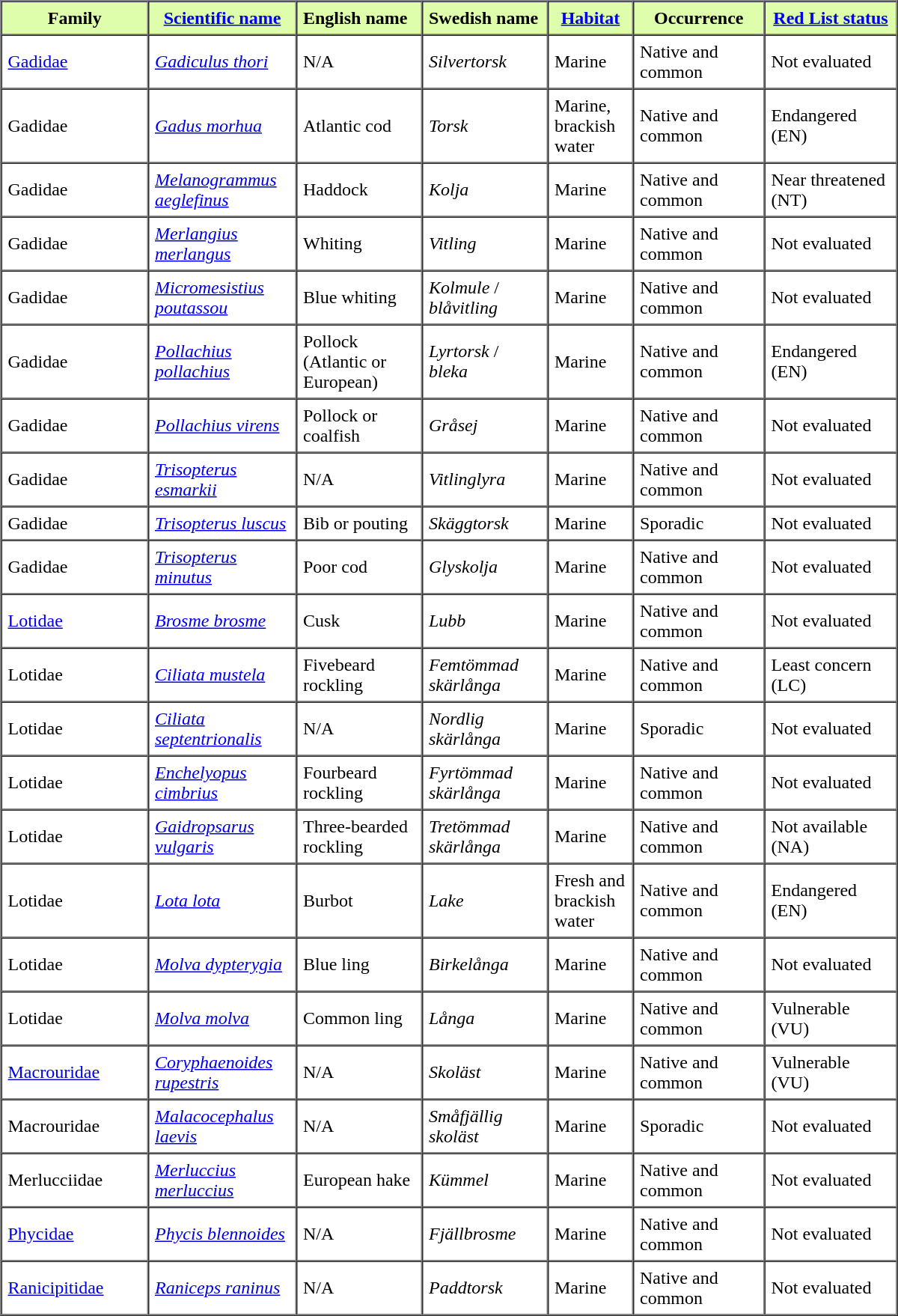<table style="width:800px" border=1 cellspacing=0 cellpadding=5>
<tr bgcolor="#defeac">
<th width=119>Family</th>
<th width=120><a href='#'>Scientific name</a></th>
<td width=100><strong>English name</strong></td>
<td width=100><strong>Swedish name</strong></td>
<th><a href='#'>Habitat</a></th>
<th width=105>Occurrence</th>
<th width=106 nowrap="nowrap"><a href='#'>Red List status</a></th>
</tr>
<tr>
<td><a href='#'>Gadidae</a></td>
<td><em><a href='#'>Gadiculus thori</a></em></td>
<td>N/A</td>
<td><em>Silvertorsk</em></td>
<td>Marine</td>
<td>Native and common</td>
<td>Not evaluated</td>
</tr>
<tr>
<td>Gadidae</td>
<td><em><a href='#'>Gadus morhua</a></em></td>
<td>Atlantic cod</td>
<td><em>Torsk</em></td>
<td>Marine, brackish water</td>
<td>Native and common</td>
<td>Endangered (EN)</td>
</tr>
<tr>
<td>Gadidae</td>
<td><em><a href='#'>Melanogrammus aeglefinus</a></em></td>
<td>Haddock</td>
<td><em>Kolja</em></td>
<td>Marine</td>
<td>Native and common</td>
<td>Near threatened (NT)</td>
</tr>
<tr>
<td>Gadidae</td>
<td><em><a href='#'>Merlangius merlangus</a></em></td>
<td>Whiting</td>
<td><em>Vitling</em></td>
<td>Marine</td>
<td>Native and common</td>
<td>Not evaluated</td>
</tr>
<tr>
<td>Gadidae</td>
<td><em><a href='#'>Micromesistius poutassou</a></em></td>
<td>Blue whiting</td>
<td><em>Kolmule</em> / <em>blåvitling</em></td>
<td>Marine</td>
<td>Native and common</td>
<td>Not evaluated</td>
</tr>
<tr>
<td>Gadidae</td>
<td><em><a href='#'>Pollachius pollachius</a></em></td>
<td>Pollock (Atlantic or European)</td>
<td><em>Lyrtorsk</em> / <em>bleka</em></td>
<td>Marine</td>
<td>Native and common</td>
<td>Endangered (EN)</td>
</tr>
<tr>
<td>Gadidae</td>
<td><em><a href='#'>Pollachius virens</a></em></td>
<td>Pollock or coalfish</td>
<td><em>Gråsej</em></td>
<td>Marine</td>
<td>Native and common</td>
<td>Not evaluated</td>
</tr>
<tr>
<td>Gadidae</td>
<td><em><a href='#'>Trisopterus esmarkii</a></em></td>
<td>N/A</td>
<td><em>Vitlinglyra</em></td>
<td>Marine</td>
<td>Native and common</td>
<td>Not evaluated</td>
</tr>
<tr>
<td>Gadidae</td>
<td><em><a href='#'>Trisopterus luscus</a></em></td>
<td>Bib or pouting</td>
<td><em>Skäggtorsk</em></td>
<td>Marine</td>
<td>Sporadic</td>
<td>Not evaluated</td>
</tr>
<tr>
<td>Gadidae</td>
<td><em><a href='#'>Trisopterus minutus</a></em></td>
<td>Poor cod</td>
<td><em>Glyskolja</em></td>
<td>Marine</td>
<td>Native and common</td>
<td>Not evaluated</td>
</tr>
<tr>
<td><a href='#'>Lotidae</a></td>
<td><em><a href='#'>Brosme brosme</a></em></td>
<td>Cusk</td>
<td><em>Lubb</em></td>
<td>Marine</td>
<td>Native and common</td>
<td>Not evaluated</td>
</tr>
<tr>
<td>Lotidae</td>
<td><em><a href='#'>Ciliata mustela</a></em></td>
<td>Fivebeard rockling</td>
<td><em>Femtömmad skärlånga</em></td>
<td>Marine</td>
<td>Native and common</td>
<td>Least concern (LC)</td>
</tr>
<tr>
<td>Lotidae</td>
<td><em><a href='#'>Ciliata septentrionalis</a></em></td>
<td>N/A</td>
<td><em>Nordlig skärlånga</em></td>
<td>Marine</td>
<td>Sporadic</td>
<td>Not evaluated</td>
</tr>
<tr>
<td>Lotidae</td>
<td><em><a href='#'>Enchelyopus cimbrius</a></em></td>
<td>Fourbeard rockling</td>
<td><em>Fyrtömmad skärlånga</em></td>
<td>Marine</td>
<td>Native and common</td>
<td>Not evaluated</td>
</tr>
<tr>
<td>Lotidae</td>
<td><em><a href='#'>Gaidropsarus vulgaris</a></em></td>
<td>Three-bearded rockling</td>
<td><em>Tretömmad skärlånga</em></td>
<td>Marine</td>
<td>Native and common</td>
<td>Not available (NA)</td>
</tr>
<tr>
<td>Lotidae</td>
<td><em><a href='#'>Lota lota</a></em></td>
<td>Burbot</td>
<td><em>Lake</em></td>
<td>Fresh and brackish water</td>
<td>Native and common</td>
<td>Endangered (EN)</td>
</tr>
<tr>
<td>Lotidae</td>
<td><em><a href='#'>Molva dypterygia</a></em></td>
<td>Blue ling</td>
<td><em>Birkelånga</em></td>
<td>Marine</td>
<td>Native and common</td>
<td>Not evaluated</td>
</tr>
<tr>
<td>Lotidae</td>
<td><em><a href='#'>Molva molva</a></em></td>
<td>Common ling</td>
<td><em>Långa</em></td>
<td>Marine</td>
<td>Native and common</td>
<td>Vulnerable (VU)</td>
</tr>
<tr>
<td><a href='#'>Macrouridae</a></td>
<td><em><a href='#'>Coryphaenoides rupestris</a></em></td>
<td>N/A</td>
<td><em>Skoläst</em></td>
<td>Marine</td>
<td>Native and common</td>
<td>Vulnerable (VU)</td>
</tr>
<tr>
<td>Macrouridae</td>
<td><em><a href='#'>Malacocephalus laevis</a></em></td>
<td>N/A</td>
<td><em>Småfjällig skoläst</em></td>
<td>Marine</td>
<td>Sporadic</td>
<td>Not evaluated</td>
</tr>
<tr>
<td>Merlucciidae</td>
<td><em><a href='#'>Merluccius merluccius</a></em></td>
<td>European hake</td>
<td><em>Kümmel</em></td>
<td>Marine</td>
<td>Native and common</td>
<td>Not evaluated</td>
</tr>
<tr>
<td><a href='#'>Phycidae</a></td>
<td><em><a href='#'>Phycis blennoides</a></em></td>
<td>N/A</td>
<td><em>Fjällbrosme</em></td>
<td>Marine</td>
<td>Native and common</td>
<td>Not evaluated</td>
</tr>
<tr>
<td><a href='#'>Ranicipitidae</a></td>
<td><em><a href='#'>Raniceps raninus</a></em></td>
<td>N/A</td>
<td><em>Paddtorsk</em></td>
<td>Marine</td>
<td>Native and common</td>
<td>Not evaluated</td>
</tr>
</table>
